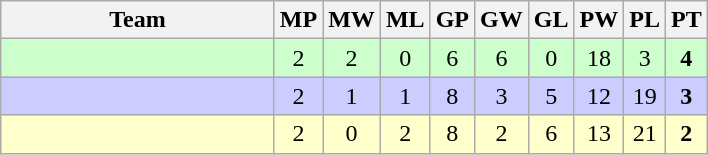<table class=wikitable style="text-align:center">
<tr>
<th width=175>Team</th>
<th width=20>MP</th>
<th width=20>MW</th>
<th width=20>ML</th>
<th width=20>GP</th>
<th width=20>GW</th>
<th width=20>GL</th>
<th width=20>PW</th>
<th width=20>PL</th>
<th width=20>PT</th>
</tr>
<tr style="background-color:#ccffcc;">
<td style="text-align:left;"></td>
<td>2</td>
<td>2</td>
<td>0</td>
<td>6</td>
<td>6</td>
<td>0</td>
<td>18</td>
<td>3</td>
<td><strong>4</strong></td>
</tr>
<tr style="background-color:#ccccff;">
<td style="text-align:left;"></td>
<td>2</td>
<td>1</td>
<td>1</td>
<td>8</td>
<td>3</td>
<td>5</td>
<td>12</td>
<td>19</td>
<td><strong>3</strong></td>
</tr>
<tr style="background-color:#ffffcc;">
<td style="text-align:left;"></td>
<td>2</td>
<td>0</td>
<td>2</td>
<td>8</td>
<td>2</td>
<td>6</td>
<td>13</td>
<td>21</td>
<td><strong>2</strong></td>
</tr>
</table>
